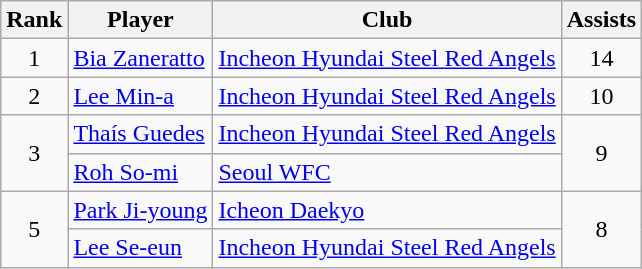<table class="wikitable" style="text-align:center">
<tr>
<th>Rank</th>
<th>Player</th>
<th>Club</th>
<th>Assists</th>
</tr>
<tr>
<td>1</td>
<td align="left"> <a href='#'>Bia Zaneratto</a></td>
<td align="left"><a href='#'>Incheon Hyundai Steel Red Angels</a></td>
<td>14</td>
</tr>
<tr>
<td>2</td>
<td align="left"> <a href='#'>Lee Min-a</a></td>
<td align="left"><a href='#'>Incheon Hyundai Steel Red Angels</a></td>
<td>10</td>
</tr>
<tr>
<td rowspan="2">3</td>
<td align="left"> <a href='#'>Thaís Guedes</a></td>
<td align="left"><a href='#'>Incheon Hyundai Steel Red Angels</a></td>
<td rowspan="2">9</td>
</tr>
<tr>
<td align="left"> <a href='#'>Roh So-mi</a></td>
<td align="left"><a href='#'>Seoul WFC</a></td>
</tr>
<tr>
<td rowspan="2">5</td>
<td align="left"> <a href='#'>Park Ji-young</a></td>
<td align="left"><a href='#'>Icheon Daekyo</a></td>
<td rowspan="2">8</td>
</tr>
<tr>
<td align="left"> <a href='#'>Lee Se-eun</a></td>
<td align="left"><a href='#'>Incheon Hyundai Steel Red Angels</a></td>
</tr>
</table>
